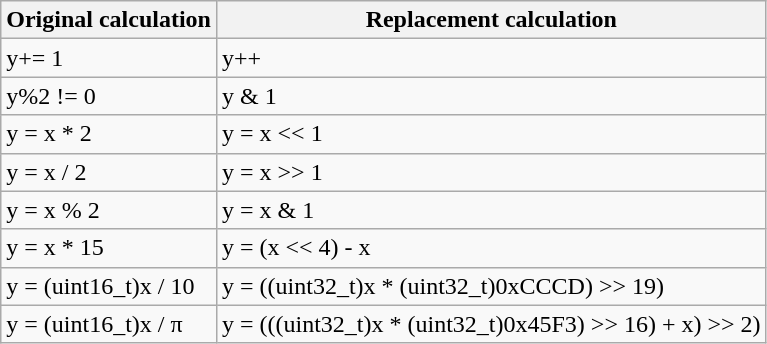<table class="wikitable">
<tr>
<th>Original calculation</th>
<th>Replacement calculation</th>
</tr>
<tr>
<td>y+= 1</td>
<td>y++</td>
</tr>
<tr>
<td>y%2 != 0</td>
<td>y & 1</td>
</tr>
<tr>
<td>y = x * 2</td>
<td>y = x << 1</td>
</tr>
<tr>
<td>y = x / 2</td>
<td>y = x >> 1</td>
</tr>
<tr>
<td>y = x % 2</td>
<td>y = x & 1</td>
</tr>
<tr>
<td>y = x * 15</td>
<td>y = (x << 4) - x</td>
</tr>
<tr>
<td>y = (uint16_t)x / 10</td>
<td>y = ((uint32_t)x * (uint32_t)0xCCCD) >> 19)</td>
</tr>
<tr>
<td>y = (uint16_t)x / π</td>
<td>y = (((uint32_t)x * (uint32_t)0x45F3) >> 16) + x) >> 2)</td>
</tr>
</table>
